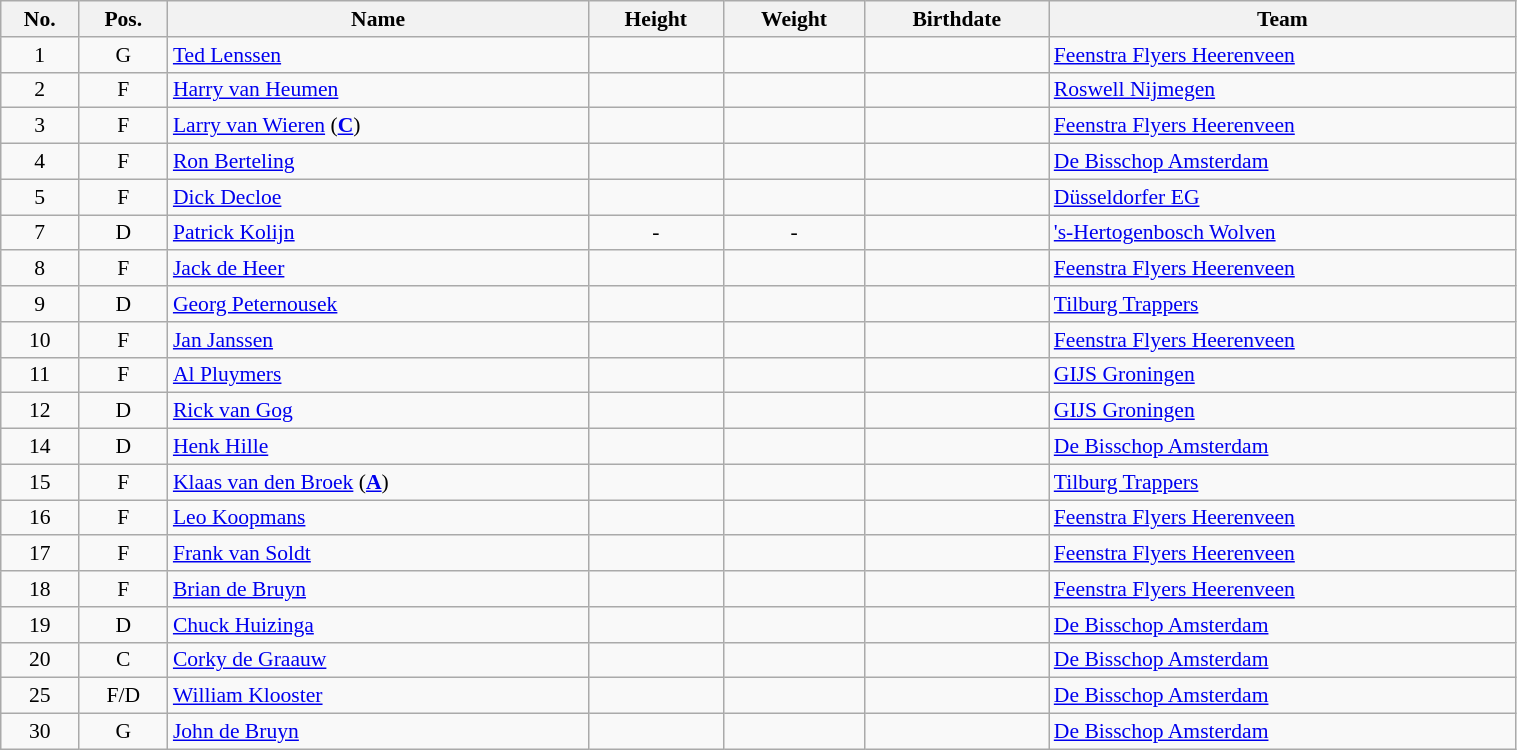<table class="wikitable sortable" width="80%" style="font-size: 90%; text-align: center;">
<tr>
<th>No.</th>
<th>Pos.</th>
<th>Name</th>
<th>Height</th>
<th>Weight</th>
<th>Birthdate</th>
<th>Team</th>
</tr>
<tr>
<td>1</td>
<td>G</td>
<td style="text-align:left;"><a href='#'>Ted Lenssen</a></td>
<td></td>
<td></td>
<td style="text-align:right;"></td>
<td style="text-align:left;"> <a href='#'>Feenstra Flyers Heerenveen</a></td>
</tr>
<tr>
<td>2</td>
<td>F</td>
<td style="text-align:left;"><a href='#'>Harry van Heumen</a></td>
<td></td>
<td></td>
<td style="text-align:right;"></td>
<td style="text-align:left;"> <a href='#'>Roswell Nijmegen</a></td>
</tr>
<tr>
<td>3</td>
<td>F</td>
<td style="text-align:left;"><a href='#'>Larry van Wieren</a> (<strong><a href='#'>C</a></strong>)</td>
<td></td>
<td></td>
<td style="text-align:right;"></td>
<td style="text-align:left;"> <a href='#'>Feenstra Flyers Heerenveen</a></td>
</tr>
<tr>
<td>4</td>
<td>F</td>
<td style="text-align:left;"><a href='#'>Ron Berteling</a></td>
<td></td>
<td></td>
<td style="text-align:right;"></td>
<td style="text-align:left;"> <a href='#'>De Bisschop Amsterdam</a></td>
</tr>
<tr>
<td>5</td>
<td>F</td>
<td style="text-align:left;"><a href='#'>Dick Decloe</a></td>
<td></td>
<td></td>
<td style="text-align:right;"></td>
<td style="text-align:left;"> <a href='#'>Düsseldorfer EG</a></td>
</tr>
<tr>
<td>7</td>
<td>D</td>
<td style="text-align:left;"><a href='#'>Patrick Kolijn</a></td>
<td>-</td>
<td>-</td>
<td style="text-align:right;"></td>
<td style="text-align:left;"><a href='#'>'s-Hertogenbosch Wolven</a></td>
</tr>
<tr>
<td>8</td>
<td>F</td>
<td style="text-align:left;"><a href='#'>Jack de Heer</a></td>
<td></td>
<td></td>
<td style="text-align:right;"></td>
<td style="text-align:left;"> <a href='#'>Feenstra Flyers Heerenveen</a></td>
</tr>
<tr>
<td>9</td>
<td>D</td>
<td style="text-align:left;"><a href='#'>Georg Peternousek</a></td>
<td></td>
<td></td>
<td style="text-align:right;"></td>
<td style="text-align:left;"> <a href='#'>Tilburg Trappers</a></td>
</tr>
<tr>
<td>10</td>
<td>F</td>
<td style="text-align:left;"><a href='#'>Jan Janssen</a></td>
<td></td>
<td></td>
<td style="text-align:right;"></td>
<td style="text-align:left;"> <a href='#'>Feenstra Flyers Heerenveen</a></td>
</tr>
<tr>
<td>11</td>
<td>F</td>
<td style="text-align:left;"><a href='#'>Al Pluymers</a></td>
<td></td>
<td></td>
<td style="text-align:right;"></td>
<td style="text-align:left;"> <a href='#'>GIJS Groningen</a></td>
</tr>
<tr>
<td>12</td>
<td>D</td>
<td style="text-align:left;"><a href='#'>Rick van Gog</a></td>
<td></td>
<td></td>
<td style="text-align:right;"></td>
<td style="text-align:left;"> <a href='#'>GIJS Groningen</a></td>
</tr>
<tr>
<td>14</td>
<td>D</td>
<td style="text-align:left;"><a href='#'>Henk Hille</a></td>
<td></td>
<td></td>
<td style="text-align:right;"></td>
<td style="text-align:left;"> <a href='#'>De Bisschop Amsterdam</a></td>
</tr>
<tr>
<td>15</td>
<td>F</td>
<td style="text-align:left;"><a href='#'>Klaas van den Broek</a> (<strong><a href='#'>A</a></strong>)</td>
<td></td>
<td></td>
<td style="text-align:right;"></td>
<td style="text-align:left;"> <a href='#'>Tilburg Trappers</a></td>
</tr>
<tr>
<td>16</td>
<td>F</td>
<td style="text-align:left;"><a href='#'>Leo Koopmans</a></td>
<td></td>
<td></td>
<td style="text-align:right;"></td>
<td style="text-align:left;"> <a href='#'>Feenstra Flyers Heerenveen</a></td>
</tr>
<tr>
<td>17</td>
<td>F</td>
<td style="text-align:left;"><a href='#'>Frank van Soldt</a></td>
<td></td>
<td></td>
<td style="text-align:right;"></td>
<td style="text-align:left;"> <a href='#'>Feenstra Flyers Heerenveen</a></td>
</tr>
<tr>
<td>18</td>
<td>F</td>
<td style="text-align:left;"><a href='#'>Brian de Bruyn</a></td>
<td></td>
<td></td>
<td style="text-align:right;"></td>
<td style="text-align:left;"> <a href='#'>Feenstra Flyers Heerenveen</a></td>
</tr>
<tr>
<td>19</td>
<td>D</td>
<td style="text-align:left;"><a href='#'>Chuck Huizinga</a></td>
<td></td>
<td></td>
<td style="text-align:right;"></td>
<td style="text-align:left;"> <a href='#'>De Bisschop Amsterdam</a></td>
</tr>
<tr>
<td>20</td>
<td>C</td>
<td style="text-align:left;"><a href='#'>Corky de Graauw</a></td>
<td></td>
<td></td>
<td style="text-align:right;"></td>
<td style="text-align:left;"> <a href='#'>De Bisschop Amsterdam</a></td>
</tr>
<tr>
<td>25</td>
<td>F/D</td>
<td style="text-align:left;"><a href='#'>William Klooster</a></td>
<td></td>
<td></td>
<td style="text-align:right;"></td>
<td style="text-align:left;"> <a href='#'>De Bisschop Amsterdam</a></td>
</tr>
<tr>
<td>30</td>
<td>G</td>
<td style="text-align:left;"><a href='#'>John de Bruyn</a></td>
<td></td>
<td></td>
<td style="text-align:right;"></td>
<td style="text-align:left;"> <a href='#'>De Bisschop Amsterdam</a></td>
</tr>
</table>
